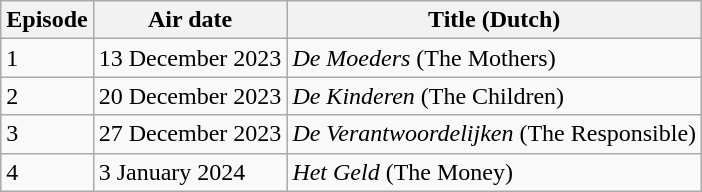<table class="wikitable">
<tr>
<th>Episode</th>
<th>Air date</th>
<th>Title (Dutch)</th>
</tr>
<tr>
<td>1</td>
<td>13 December 2023</td>
<td><em>De Moeders</em> (The Mothers)</td>
</tr>
<tr>
<td>2</td>
<td>20 December 2023</td>
<td><em>De Kinderen</em> (The Children)</td>
</tr>
<tr>
<td>3</td>
<td>27 December 2023</td>
<td><em>De Verantwoordelijken</em> (The Responsible)</td>
</tr>
<tr>
<td>4</td>
<td>3 January 2024</td>
<td><em>Het Geld</em> (The Money)</td>
</tr>
</table>
